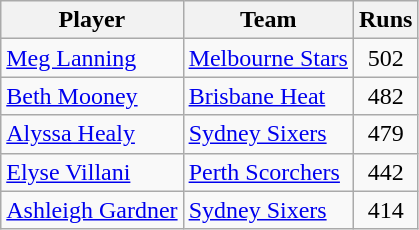<table class="wikitable" style="text-align: center;">
<tr>
<th>Player</th>
<th>Team</th>
<th>Runs</th>
</tr>
<tr>
<td style="text-align:left"><a href='#'>Meg Lanning</a></td>
<td style="text-align:left"><a href='#'>Melbourne Stars</a></td>
<td>502</td>
</tr>
<tr>
<td style="text-align:left"><a href='#'>Beth Mooney</a></td>
<td style="text-align:left"><a href='#'>Brisbane Heat</a></td>
<td>482</td>
</tr>
<tr>
<td style="text-align:left"><a href='#'>Alyssa Healy</a></td>
<td style="text-align:left"><a href='#'>Sydney Sixers</a></td>
<td>479</td>
</tr>
<tr>
<td style="text-align:left"><a href='#'>Elyse Villani</a></td>
<td style="text-align:left"><a href='#'>Perth Scorchers</a></td>
<td>442</td>
</tr>
<tr>
<td style="text-align:left"><a href='#'>Ashleigh Gardner</a></td>
<td style="text-align:left"><a href='#'>Sydney Sixers</a></td>
<td>414</td>
</tr>
</table>
